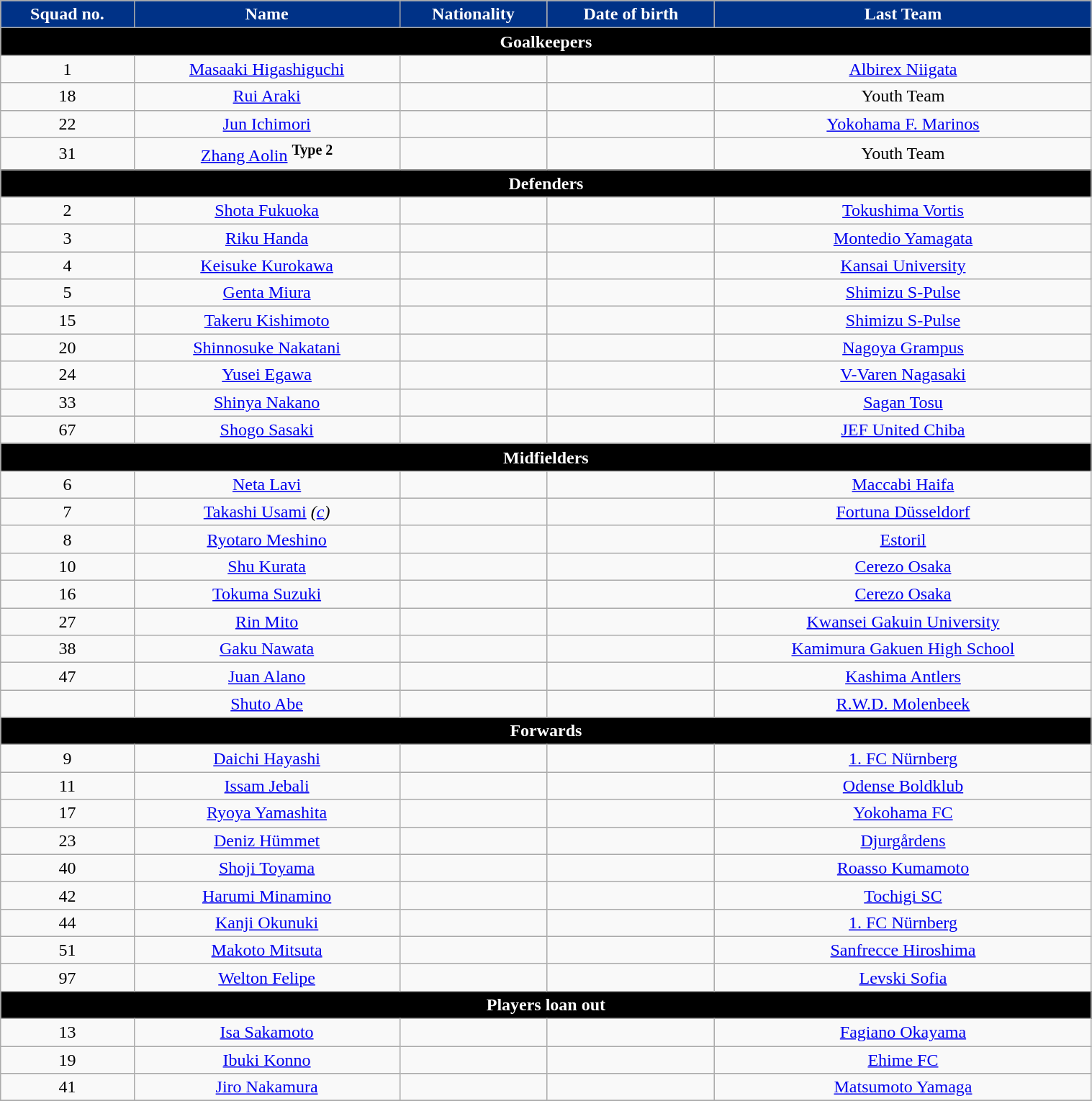<table class="wikitable" style="text-align:center;width:80%">
<tr>
<th style="background:#003287; color:white; text-align:center;">Squad no.</th>
<th style="background:#003287; color:white; text-align:center;">Name</th>
<th style="background:#003287; color:white; text-align:center;">Nationality</th>
<th style="background:#003287; color:white; text-align:center;">Date of birth</th>
<th style="background:#003287; color:white; text-align:center;">Last Team</th>
</tr>
<tr>
<th colspan="6" style="background:black; color:white;  text-align:center;">Goalkeepers</th>
</tr>
<tr>
<td>1</td>
<td><a href='#'>Masaaki Higashiguchi</a></td>
<td></td>
<td></td>
<td> <a href='#'>Albirex Niigata</a></td>
</tr>
<tr>
<td>18</td>
<td><a href='#'>Rui Araki</a></td>
<td></td>
<td></td>
<td>Youth Team</td>
</tr>
<tr>
<td>22</td>
<td><a href='#'>Jun Ichimori</a></td>
<td></td>
<td></td>
<td> <a href='#'>Yokohama F. Marinos</a></td>
</tr>
<tr>
<td>31</td>
<td><a href='#'>Zhang Aolin</a> <sup><strong>Type 2</strong></sup></td>
<td></td>
<td></td>
<td>Youth Team</td>
</tr>
<tr>
<th colspan="6" style="background:black; color:white;  text-align:center;">Defenders</th>
</tr>
<tr>
<td>2</td>
<td><a href='#'>Shota Fukuoka</a></td>
<td></td>
<td></td>
<td> <a href='#'>Tokushima Vortis</a></td>
</tr>
<tr>
<td>3</td>
<td><a href='#'>Riku Handa</a></td>
<td></td>
<td></td>
<td> <a href='#'>Montedio Yamagata</a></td>
</tr>
<tr>
<td>4</td>
<td><a href='#'>Keisuke Kurokawa</a></td>
<td></td>
<td></td>
<td> <a href='#'>Kansai University</a></td>
</tr>
<tr>
<td>5</td>
<td><a href='#'>Genta Miura</a></td>
<td></td>
<td></td>
<td> <a href='#'>Shimizu S-Pulse</a></td>
</tr>
<tr>
<td>15</td>
<td><a href='#'>Takeru Kishimoto</a></td>
<td></td>
<td></td>
<td> <a href='#'>Shimizu S-Pulse</a></td>
</tr>
<tr>
<td>20</td>
<td><a href='#'>Shinnosuke Nakatani</a></td>
<td></td>
<td></td>
<td> <a href='#'>Nagoya Grampus</a></td>
</tr>
<tr>
<td>24</td>
<td><a href='#'>Yusei Egawa</a></td>
<td></td>
<td></td>
<td> <a href='#'>V-Varen Nagasaki</a></td>
</tr>
<tr>
<td>33</td>
<td><a href='#'>Shinya Nakano</a></td>
<td></td>
<td></td>
<td> <a href='#'>Sagan Tosu</a></td>
</tr>
<tr>
<td>67</td>
<td><a href='#'>Shogo Sasaki</a></td>
<td></td>
<td></td>
<td> <a href='#'>JEF United Chiba</a></td>
</tr>
<tr>
<th colspan="6" style="background:black; color:white;  text-align:center;">Midfielders</th>
</tr>
<tr>
<td>6</td>
<td><a href='#'>Neta Lavi</a></td>
<td></td>
<td></td>
<td> <a href='#'>Maccabi Haifa</a></td>
</tr>
<tr>
<td>7</td>
<td><a href='#'>Takashi Usami</a> <em>(<a href='#'>c</a>)</em></td>
<td></td>
<td></td>
<td> <a href='#'>Fortuna Düsseldorf</a></td>
</tr>
<tr>
<td>8</td>
<td><a href='#'>Ryotaro Meshino</a></td>
<td></td>
<td></td>
<td> <a href='#'>Estoril</a></td>
</tr>
<tr>
<td>10</td>
<td><a href='#'>Shu Kurata</a></td>
<td></td>
<td></td>
<td> <a href='#'>Cerezo Osaka</a></td>
</tr>
<tr>
<td>16</td>
<td><a href='#'>Tokuma Suzuki</a></td>
<td></td>
<td></td>
<td> <a href='#'>Cerezo Osaka</a></td>
</tr>
<tr>
<td>27</td>
<td><a href='#'>Rin Mito</a></td>
<td></td>
<td></td>
<td> <a href='#'>Kwansei Gakuin University</a></td>
</tr>
<tr>
<td>38</td>
<td><a href='#'>Gaku Nawata</a></td>
<td></td>
<td></td>
<td> <a href='#'>Kamimura Gakuen High School</a></td>
</tr>
<tr>
<td>47</td>
<td><a href='#'>Juan Alano</a></td>
<td></td>
<td></td>
<td> <a href='#'>Kashima Antlers</a></td>
</tr>
<tr>
<td></td>
<td><a href='#'>Shuto Abe</a></td>
<td></td>
<td></td>
<td> <a href='#'>R.W.D. Molenbeek</a></td>
</tr>
<tr>
<th colspan="6" style="background:black; color:white;  text-align:center;">Forwards</th>
</tr>
<tr>
<td>9</td>
<td><a href='#'>Daichi Hayashi</a></td>
<td></td>
<td></td>
<td> <a href='#'>1. FC Nürnberg</a></td>
</tr>
<tr>
<td>11</td>
<td><a href='#'>Issam Jebali</a></td>
<td></td>
<td></td>
<td> <a href='#'>Odense Boldklub</a></td>
</tr>
<tr>
<td>17</td>
<td><a href='#'>Ryoya Yamashita</a></td>
<td></td>
<td></td>
<td> <a href='#'>Yokohama FC</a></td>
</tr>
<tr>
<td>23</td>
<td><a href='#'>Deniz Hümmet</a></td>
<td></td>
<td></td>
<td> <a href='#'>Djurgårdens</a></td>
</tr>
<tr>
<td>40</td>
<td><a href='#'>Shoji Toyama</a></td>
<td></td>
<td></td>
<td> <a href='#'>Roasso Kumamoto</a></td>
</tr>
<tr>
<td>42</td>
<td><a href='#'>Harumi Minamino</a></td>
<td></td>
<td></td>
<td> <a href='#'>Tochigi SC</a></td>
</tr>
<tr>
<td>44</td>
<td><a href='#'>Kanji Okunuki</a></td>
<td></td>
<td></td>
<td> <a href='#'>1. FC Nürnberg</a></td>
</tr>
<tr>
<td>51</td>
<td><a href='#'>Makoto Mitsuta</a></td>
<td></td>
<td></td>
<td> <a href='#'>Sanfrecce Hiroshima</a></td>
</tr>
<tr>
<td>97</td>
<td><a href='#'>Welton Felipe</a></td>
<td></td>
<td></td>
<td> <a href='#'>Levski Sofia</a></td>
</tr>
<tr>
<th colspan="6" style="background:black; color:white;  text-align:center;">Players loan out</th>
</tr>
<tr>
<td>13</td>
<td><a href='#'>Isa Sakamoto</a></td>
<td></td>
<td></td>
<td> <a href='#'>Fagiano Okayama</a></td>
</tr>
<tr>
<td>19</td>
<td><a href='#'>Ibuki Konno</a></td>
<td></td>
<td></td>
<td> <a href='#'>Ehime FC</a></td>
</tr>
<tr>
<td>41</td>
<td><a href='#'>Jiro Nakamura</a></td>
<td></td>
<td></td>
<td> <a href='#'>Matsumoto Yamaga</a></td>
</tr>
<tr>
</tr>
</table>
